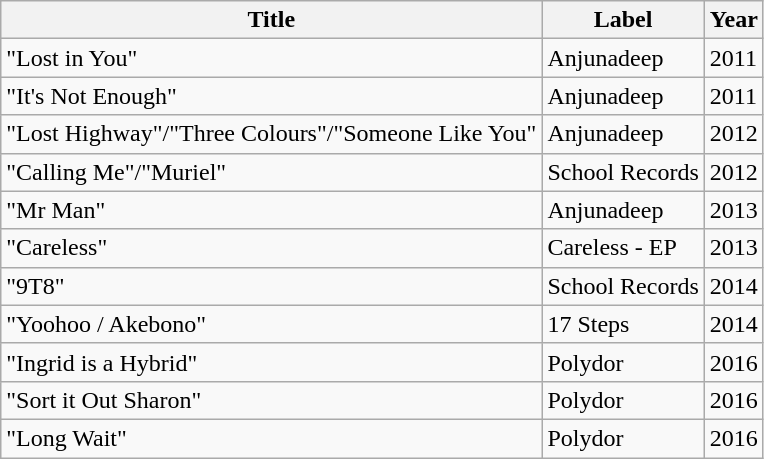<table class="wikitable">
<tr>
<th>Title</th>
<th>Label</th>
<th>Year</th>
</tr>
<tr>
<td>"Lost in You" </td>
<td>Anjunadeep</td>
<td>2011</td>
</tr>
<tr>
<td>"It's Not Enough" </td>
<td>Anjunadeep</td>
<td>2011</td>
</tr>
<tr>
<td>"Lost Highway"/"Three Colours"/"Someone Like You"</td>
<td>Anjunadeep</td>
<td>2012</td>
</tr>
<tr>
<td>"Calling Me"/"Muriel"</td>
<td>School Records</td>
<td>2012</td>
</tr>
<tr>
<td>"Mr Man"</td>
<td>Anjunadeep</td>
<td>2013</td>
</tr>
<tr>
<td>"Careless"</td>
<td>Careless - EP</td>
<td>2013</td>
</tr>
<tr>
<td>"9T8"</td>
<td>School Records</td>
<td>2014</td>
</tr>
<tr>
<td>"Yoohoo / Akebono"</td>
<td>17 Steps</td>
<td>2014</td>
</tr>
<tr>
<td>"Ingrid is a Hybrid"</td>
<td>Polydor</td>
<td>2016</td>
</tr>
<tr>
<td>"Sort it Out Sharon" </td>
<td>Polydor</td>
<td>2016</td>
</tr>
<tr>
<td>"Long Wait" </td>
<td>Polydor</td>
<td>2016</td>
</tr>
</table>
